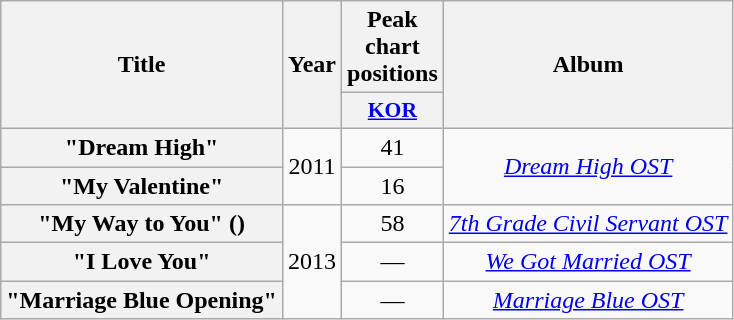<table class="wikitable plainrowheaders" style="text-align:center;">
<tr>
<th rowspan="2">Title</th>
<th rowspan="2">Year</th>
<th>Peak chart positions</th>
<th rowspan="2">Album</th>
</tr>
<tr>
<th scope="col" style="width:2.5em;font-size:90%;"><a href='#'>KOR</a><br></th>
</tr>
<tr>
<th scope="row">"Dream High" </th>
<td rowspan="2">2011</td>
<td>41</td>
<td rowspan="2"><em><a href='#'>Dream High OST</a></em></td>
</tr>
<tr>
<th scope="row">"My Valentine" </th>
<td>16</td>
</tr>
<tr>
<th scope="row">"My Way to You" () </th>
<td rowspan="3">2013</td>
<td>58</td>
<td><em><a href='#'>7th Grade Civil Servant OST</a></em></td>
</tr>
<tr>
<th scope="row">"I Love You" </th>
<td>—</td>
<td><em><a href='#'>We Got Married OST</a></em></td>
</tr>
<tr>
<th scope="row">"Marriage Blue Opening"</th>
<td>—</td>
<td><em><a href='#'>Marriage Blue OST</a></em></td>
</tr>
</table>
